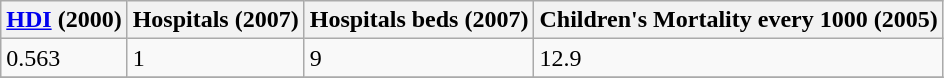<table class="wikitable" border="1">
<tr>
<th><a href='#'>HDI</a> (2000)</th>
<th>Hospitals (2007)</th>
<th>Hospitals beds (2007)</th>
<th>Children's Mortality every 1000 (2005)</th>
</tr>
<tr>
<td>0.563</td>
<td>1</td>
<td>9</td>
<td>12.9</td>
</tr>
<tr>
</tr>
</table>
